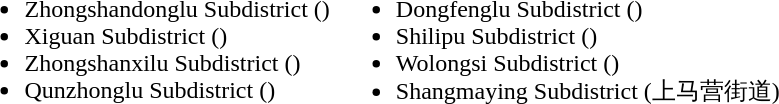<table>
<tr>
<td valign="top"><br><ul><li>Zhongshandonglu Subdistrict ()</li><li>Xiguan Subdistrict ()</li><li>Zhongshanxilu Subdistrict ()</li><li>Qunzhonglu Subdistrict ()</li></ul></td>
<td valign="top"><br><ul><li>Dongfenglu Subdistrict ()</li><li>Shilipu Subdistrict ()</li><li>Wolongsi Subdistrict ()</li><li>Shangmaying Subdistrict (上马营街道)</li></ul></td>
</tr>
</table>
